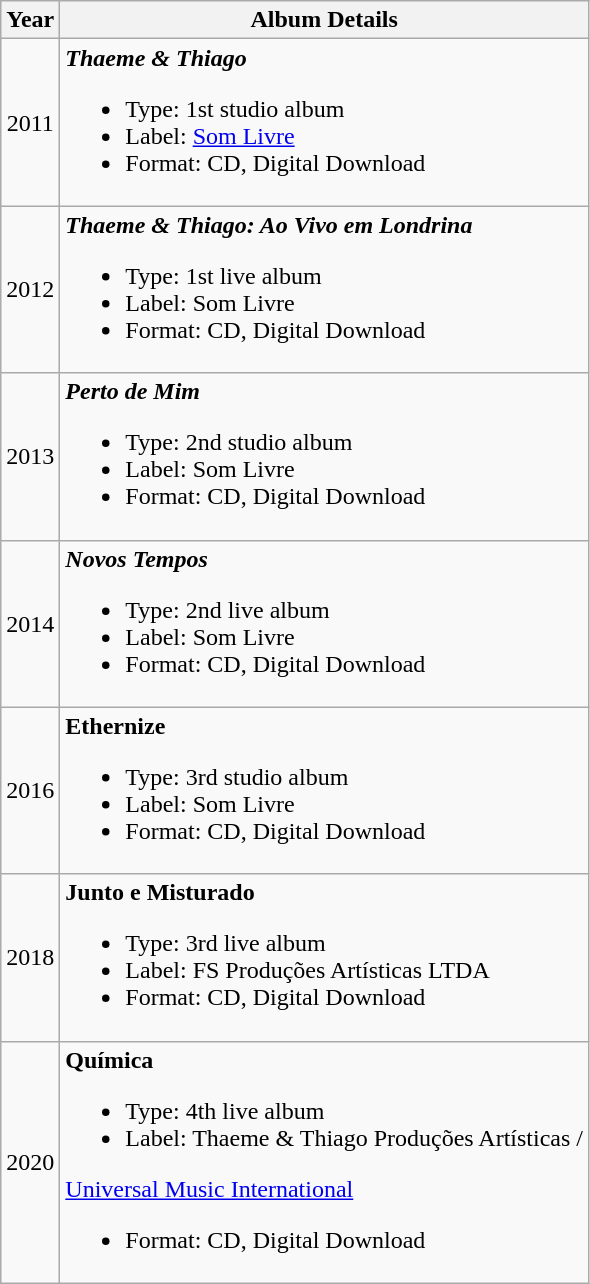<table class="wikitable" style="text-align:center;">
<tr>
<th>Year</th>
<th>Album Details</th>
</tr>
<tr>
<td>2011</td>
<td align="left"><strong><em>Thaeme & Thiago</em></strong><br><ul><li>Type: 1st studio album</li><li>Label: <a href='#'>Som Livre</a></li><li>Format: CD, Digital Download</li></ul></td>
</tr>
<tr>
<td>2012</td>
<td align="left"><strong><em>Thaeme & Thiago: Ao Vivo em Londrina</em></strong><br><ul><li>Type: 1st live album</li><li>Label: Som Livre</li><li>Format: CD, Digital Download</li></ul></td>
</tr>
<tr>
<td>2013</td>
<td align="left"><strong><em>Perto de Mim</em></strong><br><ul><li>Type: 2nd studio album</li><li>Label: Som Livre</li><li>Format: CD, Digital Download</li></ul></td>
</tr>
<tr>
<td>2014</td>
<td align="left"><strong><em>Novos Tempos</em></strong><br><ul><li>Type: 2nd live album</li><li>Label: Som Livre</li><li>Format: CD, Digital Download</li></ul></td>
</tr>
<tr>
<td>2016</td>
<td align="left"><strong>Ethernize</strong><br><ul><li>Type: 3rd studio album</li><li>Label: Som Livre</li><li>Format: CD, Digital Download</li></ul></td>
</tr>
<tr>
<td>2018</td>
<td align="left"><strong>Junto e Misturado</strong><br><ul><li>Type: 3rd live album</li><li>Label: FS Produções Artísticas LTDA</li><li>Format: CD, Digital Download</li></ul></td>
</tr>
<tr>
<td>2020</td>
<td align="left"><strong>Química</strong><br><ul><li>Type: 4th live album</li><li>Label: Thaeme & Thiago Produções Artísticas /</li></ul><a href='#'>Universal Music International</a><ul><li>Format: CD, Digital Download</li></ul></td>
</tr>
</table>
